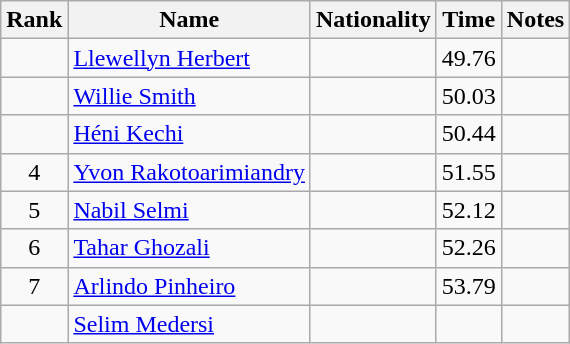<table class="wikitable sortable" style="text-align:center">
<tr>
<th>Rank</th>
<th>Name</th>
<th>Nationality</th>
<th>Time</th>
<th>Notes</th>
</tr>
<tr>
<td></td>
<td align=left><a href='#'>Llewellyn Herbert</a></td>
<td align=left></td>
<td>49.76</td>
<td></td>
</tr>
<tr>
<td></td>
<td align=left><a href='#'>Willie Smith</a></td>
<td align=left></td>
<td>50.03</td>
<td></td>
</tr>
<tr>
<td></td>
<td align=left><a href='#'>Héni Kechi</a></td>
<td align=left></td>
<td>50.44</td>
<td></td>
</tr>
<tr>
<td>4</td>
<td align=left><a href='#'>Yvon Rakotoarimiandry</a></td>
<td align=left></td>
<td>51.55</td>
<td></td>
</tr>
<tr>
<td>5</td>
<td align=left><a href='#'>Nabil Selmi</a></td>
<td align=left></td>
<td>52.12</td>
<td></td>
</tr>
<tr>
<td>6</td>
<td align=left><a href='#'>Tahar Ghozali</a></td>
<td align=left></td>
<td>52.26</td>
<td></td>
</tr>
<tr>
<td>7</td>
<td align=left><a href='#'>Arlindo Pinheiro</a></td>
<td align=left></td>
<td>53.79</td>
<td></td>
</tr>
<tr>
<td></td>
<td align=left><a href='#'>Selim Medersi</a></td>
<td align=left></td>
<td></td>
<td></td>
</tr>
</table>
